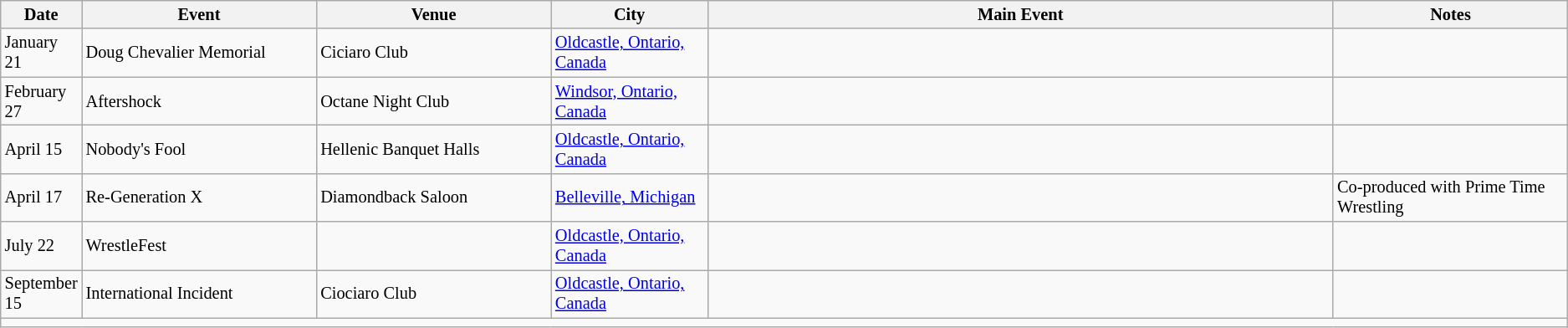<table class="sortable wikitable succession-box" style="font-size:85%;">
<tr>
<th scope="col" style="width:5%;">Date</th>
<th scope="col" style="width:15%;">Event</th>
<th scope="col" style="width:15%;">Venue</th>
<th scope="col" style="width:10%;">City</th>
<th scope="col" style="width:40%;">Main Event</th>
<th scope="col" style="width:70%;">Notes</th>
</tr>
<tr>
<td>January 21</td>
<td>Doug Chevalier Memorial</td>
<td>Ciciaro Club</td>
<td><a href='#'>Oldcastle, Ontario, Canada</a></td>
<td></td>
<td></td>
</tr>
<tr>
<td>February 27</td>
<td>Aftershock</td>
<td>Octane Night Club</td>
<td><a href='#'>Windsor, Ontario, Canada</a></td>
<td></td>
<td></td>
</tr>
<tr>
<td>April 15</td>
<td>Nobody's Fool</td>
<td>Hellenic Banquet Halls</td>
<td><a href='#'>Oldcastle, Ontario, Canada</a></td>
<td></td>
<td></td>
</tr>
<tr>
<td>April 17</td>
<td>Re-Generation X</td>
<td>Diamondback Saloon</td>
<td><a href='#'>Belleville, Michigan</a></td>
<td></td>
<td>Co-produced with Prime Time Wrestling</td>
</tr>
<tr>
<td>July 22</td>
<td>WrestleFest</td>
<td></td>
<td><a href='#'>Oldcastle, Ontario, Canada</a></td>
<td></td>
<td></td>
</tr>
<tr>
<td>September 15</td>
<td>International Incident</td>
<td>Ciociaro Club</td>
<td><a href='#'>Oldcastle, Ontario, Canada</a></td>
<td></td>
<td></td>
</tr>
<tr>
<td colspan="6"></td>
</tr>
</table>
